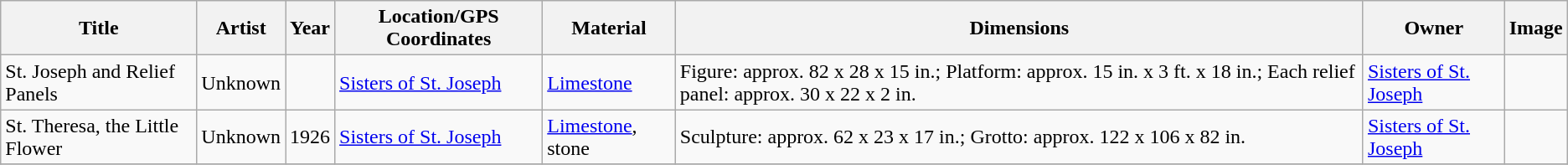<table class="wikitable sortable">
<tr>
<th>Title</th>
<th>Artist</th>
<th>Year</th>
<th>Location/GPS Coordinates</th>
<th>Material</th>
<th>Dimensions</th>
<th>Owner</th>
<th>Image</th>
</tr>
<tr>
<td>St. Joseph and Relief Panels</td>
<td>Unknown</td>
<td></td>
<td><a href='#'>Sisters of St. Joseph</a></td>
<td><a href='#'>Limestone</a></td>
<td>Figure: approx. 82 x 28 x 15 in.; Platform: approx. 15 in. x 3 ft. x 18 in.; Each relief panel: approx. 30 x 22 x 2 in.</td>
<td><a href='#'>Sisters of St. Joseph</a></td>
<td></td>
</tr>
<tr>
<td>St. Theresa, the Little Flower</td>
<td>Unknown</td>
<td>1926</td>
<td><a href='#'>Sisters of St. Joseph</a></td>
<td><a href='#'>Limestone</a>, stone</td>
<td>Sculpture: approx. 62 x 23 x 17 in.; Grotto: approx. 122 x 106 x 82 in.</td>
<td><a href='#'>Sisters of St. Joseph</a></td>
<td></td>
</tr>
<tr>
</tr>
</table>
